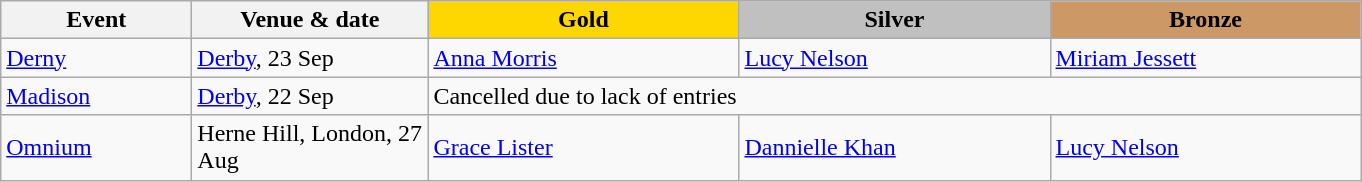<table class="wikitable" style="font-size: 100%">
<tr>
<th width=120>Event</th>
<th width=150>Venue & date</th>
<th width=200 style="background-color: gold;">Gold</th>
<th width=200 style="background-color: silver;">Silver</th>
<th width=200 style="background-color: #cc9966;">Bronze</th>
</tr>
<tr>
<td><a href='#'>Derny</a></td>
<td><a href='#'>Derby</a>, 23 Sep</td>
<td><a href='#'>Anna Morris</a></td>
<td><a href='#'>Lucy Nelson</a></td>
<td><a href='#'>Miriam Jessett</a></td>
</tr>
<tr>
<td><a href='#'>Madison</a></td>
<td><a href='#'>Derby</a>, 22 Sep</td>
<td colspan=3>Cancelled due to lack of entries</td>
</tr>
<tr>
<td><a href='#'>Omnium</a></td>
<td>Herne Hill, London, 27 Aug</td>
<td><a href='#'>Grace Lister</a></td>
<td><a href='#'>Dannielle Khan</a></td>
<td><a href='#'>Lucy Nelson</a></td>
</tr>
</table>
